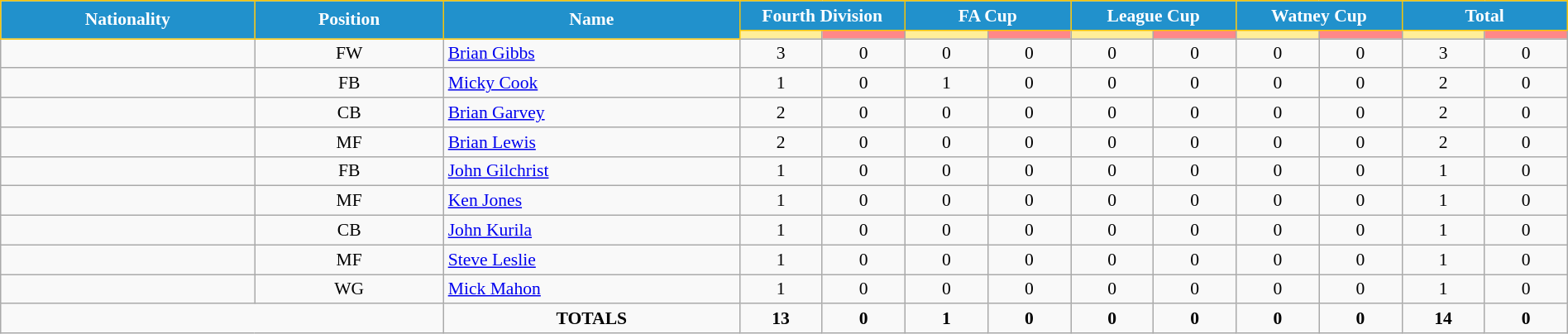<table class="wikitable" style="text-align:center; font-size:90%; width:100%;">
<tr>
<th rowspan="2" style="background:#2191CC; color:white; border:1px solid #F7C408; text-align:center;">Nationality</th>
<th rowspan="2" style="background:#2191CC; color:white; border:1px solid #F7C408; text-align:center;">Position</th>
<th rowspan="2" style="background:#2191CC; color:white; border:1px solid #F7C408; text-align:center;">Name</th>
<th colspan="2" style="background:#2191CC; color:white; border:1px solid #F7C408; text-align:center;">Fourth Division</th>
<th colspan="2" style="background:#2191CC; color:white; border:1px solid #F7C408; text-align:center;">FA Cup</th>
<th colspan="2" style="background:#2191CC; color:white; border:1px solid #F7C408; text-align:center;">League Cup</th>
<th colspan="2" style="background:#2191CC; color:white; border:1px solid #F7C408; text-align:center;">Watney Cup</th>
<th colspan="2" style="background:#2191CC; color:white; border:1px solid #F7C408; text-align:center;">Total</th>
</tr>
<tr>
<th width=60 style="background: #FFEE99"></th>
<th width=60 style="background: #FF8888"></th>
<th width=60 style="background: #FFEE99"></th>
<th width=60 style="background: #FF8888"></th>
<th width=60 style="background: #FFEE99"></th>
<th width=60 style="background: #FF8888"></th>
<th width=60 style="background: #FFEE99"></th>
<th width=60 style="background: #FF8888"></th>
<th width=60 style="background: #FFEE99"></th>
<th width=60 style="background: #FF8888"></th>
</tr>
<tr>
<td></td>
<td>FW</td>
<td align="left"><a href='#'>Brian Gibbs</a></td>
<td>3</td>
<td>0</td>
<td>0</td>
<td>0</td>
<td>0</td>
<td>0</td>
<td>0</td>
<td>0</td>
<td>3</td>
<td>0</td>
</tr>
<tr>
<td></td>
<td>FB</td>
<td align="left"><a href='#'>Micky Cook</a></td>
<td>1</td>
<td>0</td>
<td>1</td>
<td>0</td>
<td>0</td>
<td>0</td>
<td>0</td>
<td>0</td>
<td>2</td>
<td>0</td>
</tr>
<tr>
<td></td>
<td>CB</td>
<td align="left"><a href='#'>Brian Garvey</a></td>
<td>2</td>
<td>0</td>
<td>0</td>
<td>0</td>
<td>0</td>
<td>0</td>
<td>0</td>
<td>0</td>
<td>2</td>
<td>0</td>
</tr>
<tr>
<td></td>
<td>MF</td>
<td align="left"><a href='#'>Brian Lewis</a></td>
<td>2</td>
<td>0</td>
<td>0</td>
<td>0</td>
<td>0</td>
<td>0</td>
<td>0</td>
<td>0</td>
<td>2</td>
<td>0</td>
</tr>
<tr>
<td></td>
<td>FB</td>
<td align="left"><a href='#'>John Gilchrist</a></td>
<td>1</td>
<td>0</td>
<td>0</td>
<td>0</td>
<td>0</td>
<td>0</td>
<td>0</td>
<td>0</td>
<td>1</td>
<td>0</td>
</tr>
<tr>
<td></td>
<td>MF</td>
<td align="left"><a href='#'>Ken Jones</a></td>
<td>1</td>
<td>0</td>
<td>0</td>
<td>0</td>
<td>0</td>
<td>0</td>
<td>0</td>
<td>0</td>
<td>1</td>
<td>0</td>
</tr>
<tr>
<td></td>
<td>CB</td>
<td align="left"><a href='#'>John Kurila</a></td>
<td>1</td>
<td>0</td>
<td>0</td>
<td>0</td>
<td>0</td>
<td>0</td>
<td>0</td>
<td>0</td>
<td>1</td>
<td>0</td>
</tr>
<tr>
<td></td>
<td>MF</td>
<td align="left"><a href='#'>Steve Leslie</a></td>
<td>1</td>
<td>0</td>
<td>0</td>
<td>0</td>
<td>0</td>
<td>0</td>
<td>0</td>
<td>0</td>
<td>1</td>
<td>0</td>
</tr>
<tr>
<td></td>
<td>WG</td>
<td align="left"><a href='#'>Mick Mahon</a></td>
<td>1</td>
<td>0</td>
<td>0</td>
<td>0</td>
<td>0</td>
<td>0</td>
<td>0</td>
<td>0</td>
<td>1</td>
<td>0</td>
</tr>
<tr>
<td colspan="2"></td>
<td><strong>TOTALS</strong></td>
<td><strong>13</strong></td>
<td><strong>0</strong></td>
<td><strong>1</strong></td>
<td><strong>0</strong></td>
<td><strong>0</strong></td>
<td><strong>0</strong></td>
<td><strong>0</strong></td>
<td><strong>0</strong></td>
<td><strong>14</strong></td>
<td><strong>0</strong></td>
</tr>
</table>
